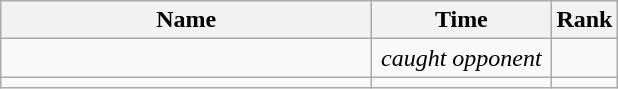<table class="wikitable" style="text-align:center;">
<tr>
<th style="width:15em">Name</th>
<th style="width:7em">Time</th>
<th>Rank</th>
</tr>
<tr>
<td align="left"></td>
<td><em>caught opponent</em></td>
<td></td>
</tr>
<tr>
<td align="left"></td>
<td></td>
<td></td>
</tr>
</table>
